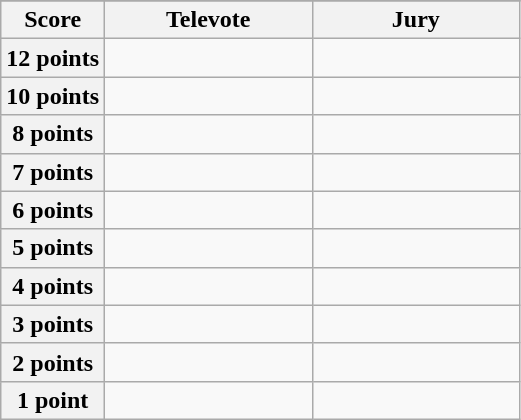<table class="wikitable">
<tr>
</tr>
<tr>
<th scope="col" width="20%">Score</th>
<th scope="col" width="40%">Televote</th>
<th scope="col" width="40%">Jury</th>
</tr>
<tr>
<th scope="row">12 points</th>
<td></td>
<td></td>
</tr>
<tr>
<th scope="row">10 points</th>
<td></td>
<td></td>
</tr>
<tr>
<th scope="row">8 points</th>
<td></td>
<td></td>
</tr>
<tr>
<th scope="row">7 points</th>
<td></td>
<td></td>
</tr>
<tr>
<th scope="row">6 points</th>
<td></td>
<td></td>
</tr>
<tr>
<th scope="row">5 points</th>
<td></td>
<td></td>
</tr>
<tr>
<th scope="row">4 points</th>
<td></td>
<td></td>
</tr>
<tr>
<th scope="row">3 points</th>
<td></td>
<td></td>
</tr>
<tr>
<th scope="row">2 points</th>
<td></td>
<td></td>
</tr>
<tr>
<th scope="row">1 point</th>
<td></td>
<td></td>
</tr>
</table>
